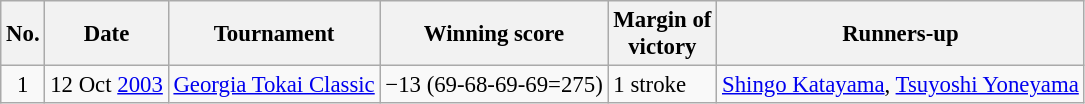<table class="wikitable" style="font-size:95%;">
<tr>
<th>No.</th>
<th>Date</th>
<th>Tournament</th>
<th>Winning score</th>
<th>Margin of<br>victory</th>
<th>Runners-up</th>
</tr>
<tr>
<td align=center>1</td>
<td align=right>12 Oct <a href='#'>2003</a></td>
<td><a href='#'>Georgia Tokai Classic</a></td>
<td>−13 (69-68-69-69=275)</td>
<td>1 stroke</td>
<td> <a href='#'>Shingo Katayama</a>,  <a href='#'>Tsuyoshi Yoneyama</a></td>
</tr>
</table>
